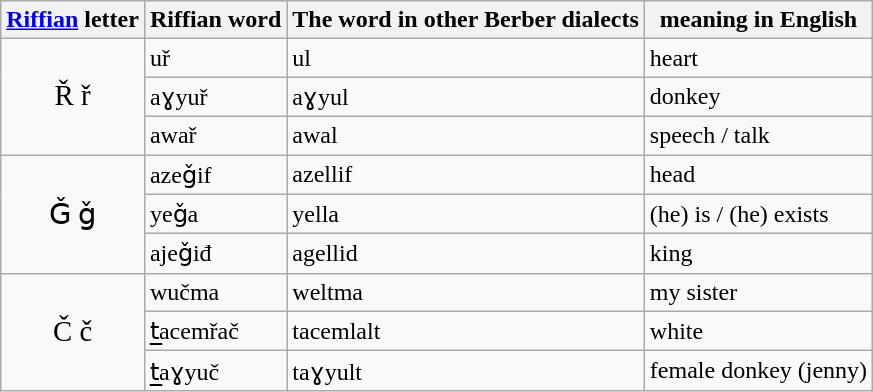<table class="wikitable">
<tr>
<th><strong><a href='#'>Riffian</a> letter</strong></th>
<th>Riffian word</th>
<th>The word in other Berber dialects</th>
<th>meaning in English</th>
</tr>
<tr>
<td rowspan="3" colspan="1" style="text-align: center;"><big>Ř ř</big></td>
<td>uř</td>
<td>ul</td>
<td>heart</td>
</tr>
<tr>
<td>aɣyuř</td>
<td>aɣyul</td>
<td>donkey</td>
</tr>
<tr>
<td>awař</td>
<td>awal</td>
<td>speech / talk</td>
</tr>
<tr>
<td rowspan="3" colspan="1" style="text-align: center;"><big>Ǧ ǧ</big></td>
<td>azeǧif</td>
<td>azellif</td>
<td>head</td>
</tr>
<tr>
<td>yeǧa</td>
<td>yella</td>
<td>(he) is / (he) exists</td>
</tr>
<tr>
<td>ajeǧiđ</td>
<td>agellid</td>
<td>king</td>
</tr>
<tr>
<td rowspan="3" colspan="1" style="text-align: center;"><big>Č č</big></td>
<td>wučma</td>
<td>weltma</td>
<td>my sister</td>
</tr>
<tr>
<td>t̲acemřač</td>
<td>tacemlalt</td>
<td>white</td>
</tr>
<tr>
<td>t̲aɣyuč</td>
<td>taɣyult</td>
<td>female donkey (jenny)</td>
</tr>
</table>
